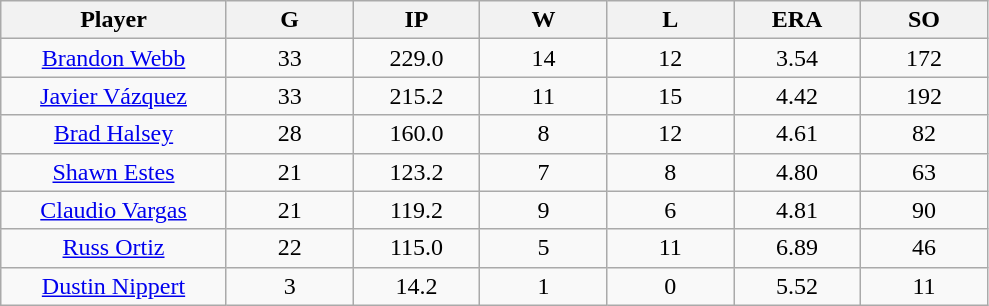<table class="wikitable sortable">
<tr>
<th bgcolor="#DDDDFF" width="16%">Player</th>
<th bgcolor="#DDDDFF" width="9%">G</th>
<th bgcolor="#DDDDFF" width="9%">IP</th>
<th bgcolor="#DDDDFF" width="9%">W</th>
<th bgcolor="#DDDDFF" width="9%">L</th>
<th bgcolor="#DDDDFF" width="9%">ERA</th>
<th bgcolor="#DDDDFF" width="9%">SO</th>
</tr>
<tr align=center>
<td><a href='#'>Brandon Webb</a></td>
<td>33</td>
<td>229.0</td>
<td>14</td>
<td>12</td>
<td>3.54</td>
<td>172</td>
</tr>
<tr align=center>
<td><a href='#'>Javier Vázquez</a></td>
<td>33</td>
<td>215.2</td>
<td>11</td>
<td>15</td>
<td>4.42</td>
<td>192</td>
</tr>
<tr align=center>
<td><a href='#'>Brad Halsey</a></td>
<td>28</td>
<td>160.0</td>
<td>8</td>
<td>12</td>
<td>4.61</td>
<td>82</td>
</tr>
<tr align=center>
<td><a href='#'>Shawn Estes</a></td>
<td>21</td>
<td>123.2</td>
<td>7</td>
<td>8</td>
<td>4.80</td>
<td>63</td>
</tr>
<tr align=center>
<td><a href='#'>Claudio Vargas</a></td>
<td>21</td>
<td>119.2</td>
<td>9</td>
<td>6</td>
<td>4.81</td>
<td>90</td>
</tr>
<tr align=center>
<td><a href='#'>Russ Ortiz</a></td>
<td>22</td>
<td>115.0</td>
<td>5</td>
<td>11</td>
<td>6.89</td>
<td>46</td>
</tr>
<tr align=center>
<td><a href='#'>Dustin Nippert</a></td>
<td>3</td>
<td>14.2</td>
<td>1</td>
<td>0</td>
<td>5.52</td>
<td>11</td>
</tr>
</table>
